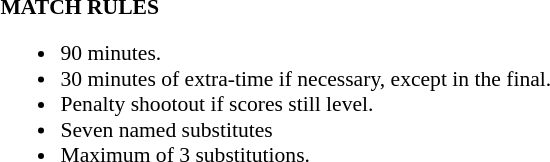<table width=100% style="font-size: 90%">
<tr>
<td width=50% valign=top><br><strong>MATCH RULES</strong><ul><li>90 minutes.</li><li>30 minutes of extra-time if necessary, except in the final.</li><li>Penalty shootout if scores still level.</li><li>Seven named substitutes</li><li>Maximum of 3 substitutions.</li></ul></td>
</tr>
</table>
